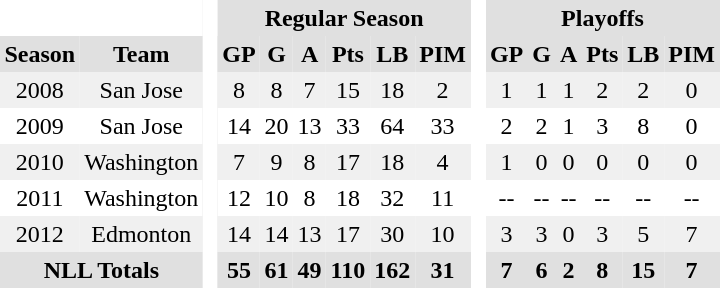<table BORDER="0" CELLPADDING="3" CELLSPACING="0">
<tr ALIGN="center" bgcolor="#e0e0e0">
<th colspan="2" bgcolor="#ffffff"> </th>
<th rowspan="99" bgcolor="#ffffff"> </th>
<th colspan="6">Regular Season</th>
<th rowspan="99" bgcolor="#ffffff"> </th>
<th colspan="6">Playoffs</th>
</tr>
<tr ALIGN="center" bgcolor="#e0e0e0">
<th>Season</th>
<th>Team</th>
<th>GP</th>
<th>G</th>
<th>A</th>
<th>Pts</th>
<th>LB</th>
<th>PIM</th>
<th>GP</th>
<th>G</th>
<th>A</th>
<th>Pts</th>
<th>LB</th>
<th>PIM</th>
</tr>
<tr ALIGN="center" bgcolor="#f0f0f0">
<td>2008</td>
<td>San Jose</td>
<td>8</td>
<td>8</td>
<td>7</td>
<td>15</td>
<td>18</td>
<td>2</td>
<td>1</td>
<td>1</td>
<td>1</td>
<td>2</td>
<td>2</td>
<td>0</td>
</tr>
<tr ALIGN="center">
<td>2009</td>
<td>San Jose</td>
<td>14</td>
<td>20</td>
<td>13</td>
<td>33</td>
<td>64</td>
<td>33</td>
<td>2</td>
<td>2</td>
<td>1</td>
<td>3</td>
<td>8</td>
<td>0</td>
</tr>
<tr ALIGN="center" bgcolor="#f0f0f0">
<td>2010</td>
<td>Washington</td>
<td>7</td>
<td>9</td>
<td>8</td>
<td>17</td>
<td>18</td>
<td>4</td>
<td>1</td>
<td>0</td>
<td>0</td>
<td>0</td>
<td>0</td>
<td>0</td>
</tr>
<tr ALIGN="center">
<td>2011</td>
<td>Washington</td>
<td>12</td>
<td>10</td>
<td>8</td>
<td>18</td>
<td>32</td>
<td>11</td>
<td>--</td>
<td>--</td>
<td>--</td>
<td>--</td>
<td>--</td>
<td>--</td>
</tr>
<tr ALIGN="center" bgcolor="#f0f0f0">
<td>2012</td>
<td>Edmonton</td>
<td>14</td>
<td>14</td>
<td>13</td>
<td>17</td>
<td>30</td>
<td>10</td>
<td>3</td>
<td>3</td>
<td>0</td>
<td>3</td>
<td>5</td>
<td>7</td>
</tr>
<tr ALIGN="center" bgcolor="#e0e0e0">
<th colspan="2">NLL Totals</th>
<th>55</th>
<th>61</th>
<th>49</th>
<th>110</th>
<th>162</th>
<th>31</th>
<th>7</th>
<th>6</th>
<th>2</th>
<th>8</th>
<th>15</th>
<th>7</th>
</tr>
</table>
